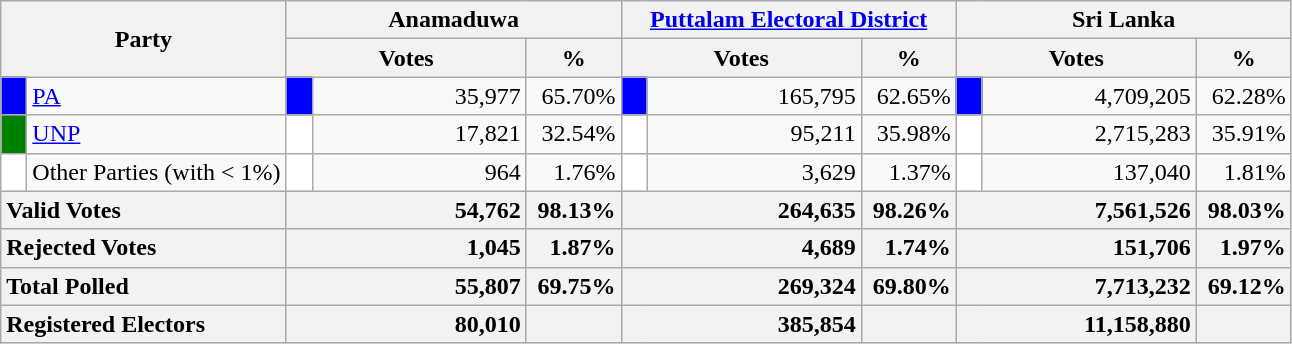<table class="wikitable">
<tr>
<th colspan="2" width="144px"rowspan="2">Party</th>
<th colspan="3" width="216px">Anamaduwa</th>
<th colspan="3" width="216px"><a href='#'>Puttalam Electoral District</a></th>
<th colspan="3" width="216px">Sri Lanka</th>
</tr>
<tr>
<th colspan="2" width="144px">Votes</th>
<th>%</th>
<th colspan="2" width="144px">Votes</th>
<th>%</th>
<th colspan="2" width="144px">Votes</th>
<th>%</th>
</tr>
<tr>
<td style="background-color:blue;" width="10px"></td>
<td style="text-align:left;"><a href='#'>PA</a></td>
<td style="background-color:blue;" width="10px"></td>
<td style="text-align:right;">35,977</td>
<td style="text-align:right;">65.70%</td>
<td style="background-color:blue;" width="10px"></td>
<td style="text-align:right;">165,795</td>
<td style="text-align:right;">62.65%</td>
<td style="background-color:blue;" width="10px"></td>
<td style="text-align:right;">4,709,205</td>
<td style="text-align:right;">62.28%</td>
</tr>
<tr>
<td style="background-color:green;" width="10px"></td>
<td style="text-align:left;"><a href='#'>UNP</a></td>
<td style="background-color:white;" width="10px"></td>
<td style="text-align:right;">17,821</td>
<td style="text-align:right;">32.54%</td>
<td style="background-color:white;" width="10px"></td>
<td style="text-align:right;">95,211</td>
<td style="text-align:right;">35.98%</td>
<td style="background-color:white;" width="10px"></td>
<td style="text-align:right;">2,715,283</td>
<td style="text-align:right;">35.91%</td>
</tr>
<tr>
<td style="background-color:white;" width="10px"></td>
<td style="text-align:left;">Other Parties (with < 1%)</td>
<td style="background-color:white;" width="10px"></td>
<td style="text-align:right;">964</td>
<td style="text-align:right;">1.76%</td>
<td style="background-color:white;" width="10px"></td>
<td style="text-align:right;">3,629</td>
<td style="text-align:right;">1.37%</td>
<td style="background-color:white;" width="10px"></td>
<td style="text-align:right;">137,040</td>
<td style="text-align:right;">1.81%</td>
</tr>
<tr>
<th colspan="2" width="144px"style="text-align:left;">Valid Votes</th>
<th style="text-align:right;"colspan="2" width="144px">54,762</th>
<th style="text-align:right;">98.13%</th>
<th style="text-align:right;"colspan="2" width="144px">264,635</th>
<th style="text-align:right;">98.26%</th>
<th style="text-align:right;"colspan="2" width="144px">7,561,526</th>
<th style="text-align:right;">98.03%</th>
</tr>
<tr>
<th colspan="2" width="144px"style="text-align:left;">Rejected Votes</th>
<th style="text-align:right;"colspan="2" width="144px">1,045</th>
<th style="text-align:right;">1.87%</th>
<th style="text-align:right;"colspan="2" width="144px">4,689</th>
<th style="text-align:right;">1.74%</th>
<th style="text-align:right;"colspan="2" width="144px">151,706</th>
<th style="text-align:right;">1.97%</th>
</tr>
<tr>
<th colspan="2" width="144px"style="text-align:left;">Total Polled</th>
<th style="text-align:right;"colspan="2" width="144px">55,807</th>
<th style="text-align:right;">69.75%</th>
<th style="text-align:right;"colspan="2" width="144px">269,324</th>
<th style="text-align:right;">69.80%</th>
<th style="text-align:right;"colspan="2" width="144px">7,713,232</th>
<th style="text-align:right;">69.12%</th>
</tr>
<tr>
<th colspan="2" width="144px"style="text-align:left;">Registered Electors</th>
<th style="text-align:right;"colspan="2" width="144px">80,010</th>
<th></th>
<th style="text-align:right;"colspan="2" width="144px">385,854</th>
<th></th>
<th style="text-align:right;"colspan="2" width="144px">11,158,880</th>
<th></th>
</tr>
</table>
